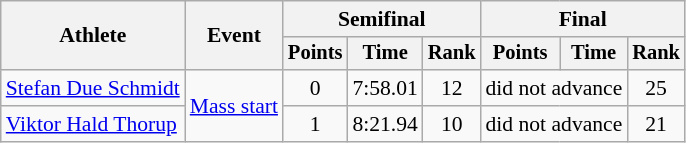<table class="wikitable" style="font-size:90%">
<tr>
<th rowspan=2>Athlete</th>
<th rowspan=2>Event</th>
<th colspan="3">Semifinal</th>
<th colspan="3">Final</th>
</tr>
<tr style="font-size:95%">
<th>Points</th>
<th>Time</th>
<th>Rank</th>
<th>Points</th>
<th>Time</th>
<th>Rank</th>
</tr>
<tr align=center>
<td align=left><a href='#'>Stefan Due Schmidt</a></td>
<td align=left rowspan=2><a href='#'>Mass start</a></td>
<td>0</td>
<td>7:58.01</td>
<td>12</td>
<td colspan=2>did not advance</td>
<td>25</td>
</tr>
<tr align=center>
<td align=left><a href='#'>Viktor Hald Thorup</a></td>
<td>1</td>
<td>8:21.94</td>
<td>10</td>
<td colspan=2>did not advance</td>
<td>21</td>
</tr>
</table>
